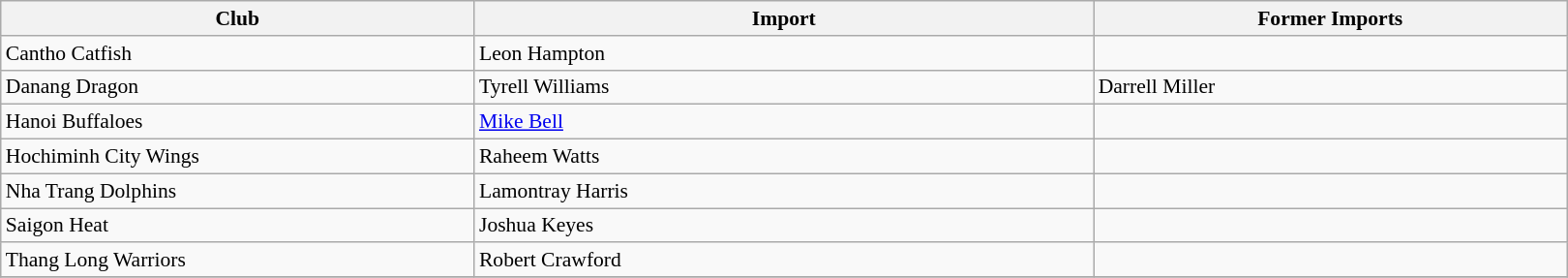<table class="wikitable" style="font-size:90%;">
<tr>
<th style="width:13%">Club</th>
<th style="width:17%">Import</th>
<th style="width:13%">Former Imports</th>
</tr>
<tr>
<td>Cantho Catfish</td>
<td> Leon Hampton</td>
<td></td>
</tr>
<tr>
<td>Danang Dragon</td>
<td> Tyrell Williams</td>
<td> Darrell Miller</td>
</tr>
<tr>
<td>Hanoi Buffaloes</td>
<td> <a href='#'>Mike Bell</a></td>
<td></td>
</tr>
<tr>
<td>Hochiminh City Wings</td>
<td> Raheem Watts</td>
<td></td>
</tr>
<tr>
<td>Nha Trang Dolphins</td>
<td> Lamontray Harris</td>
<td></td>
</tr>
<tr>
<td>Saigon Heat</td>
<td> Joshua Keyes</td>
<td></td>
</tr>
<tr>
<td>Thang Long Warriors</td>
<td> Robert Crawford</td>
<td></td>
</tr>
<tr>
</tr>
</table>
